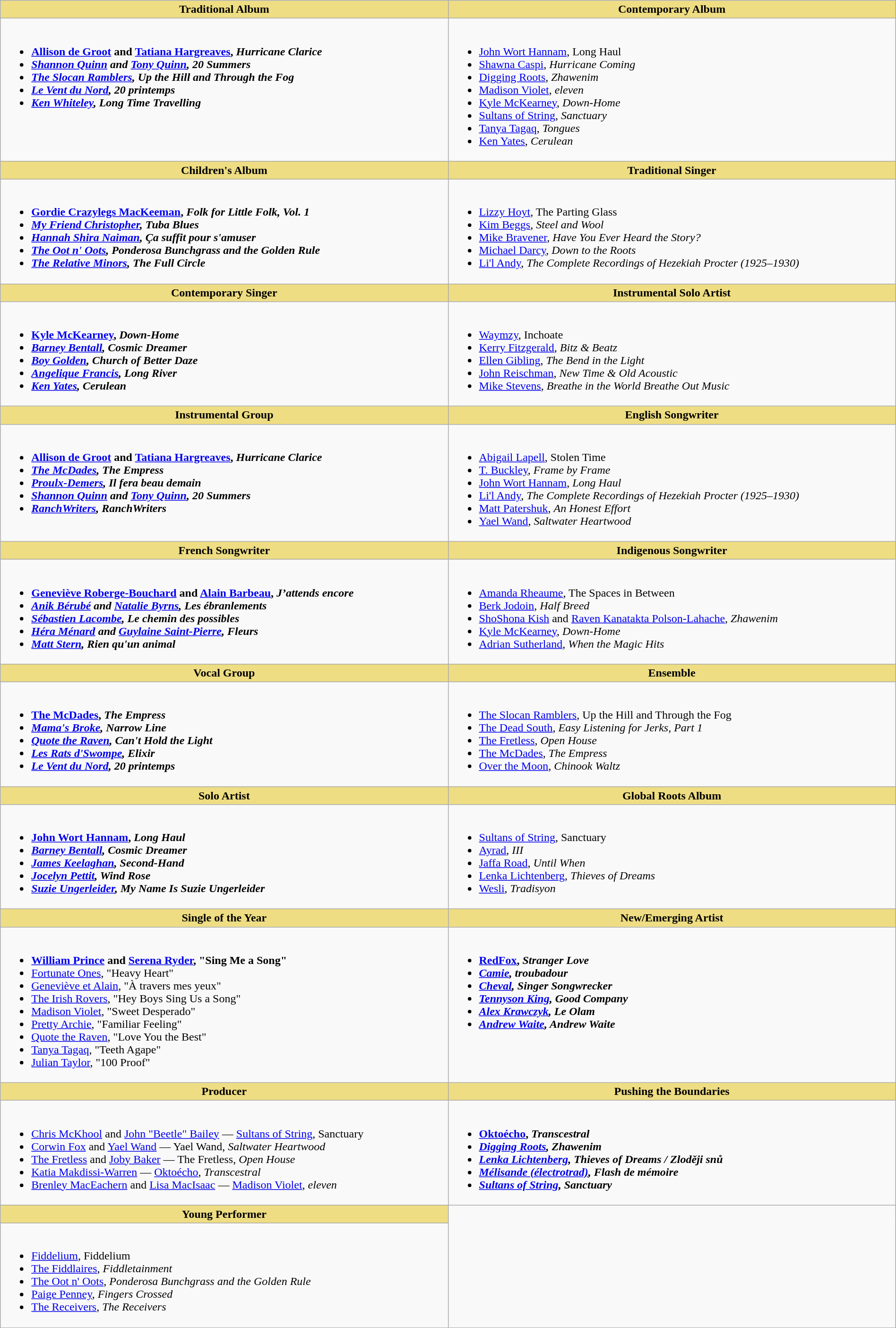<table class=wikitable width="100%">
<tr>
<th style="background:#EEDD82; width:50%">Traditional Album</th>
<th style="background:#EEDD82; width:50%">Contemporary Album</th>
</tr>
<tr>
<td valign="top"><br><ul><li> <strong><a href='#'>Allison de Groot</a> and <a href='#'>Tatiana Hargreaves</a>, <em>Hurricane Clarice<strong><em></li><li><a href='#'>Shannon Quinn</a> and <a href='#'>Tony Quinn</a>, </em>20 Summers<em></li><li><a href='#'>The Slocan Ramblers</a>, </em>Up the Hill and Through the Fog<em></li><li><a href='#'>Le Vent du Nord</a>, </em>20 printemps<em></li><li><a href='#'>Ken Whiteley</a>, </em>Long Time Travelling<em></li></ul></td>
<td valign="top"><br><ul><li> </strong><a href='#'>John Wort Hannam</a>, </em>Long Haul</em></strong></li><li><a href='#'>Shawna Caspi</a>, <em>Hurricane Coming</em></li><li><a href='#'>Digging Roots</a>, <em>Zhawenim</em></li><li><a href='#'>Madison Violet</a>, <em>eleven</em></li><li><a href='#'>Kyle McKearney</a>, <em>Down-Home</em></li><li><a href='#'>Sultans of String</a>, <em>Sanctuary</em></li><li><a href='#'>Tanya Tagaq</a>, <em>Tongues</em></li><li><a href='#'>Ken Yates</a>, <em>Cerulean</em></li></ul></td>
</tr>
<tr>
<th style="background:#EEDD82; width:50%">Children's Album</th>
<th style="background:#EEDD82; width:50%">Traditional Singer</th>
</tr>
<tr>
<td valign="top"><br><ul><li> <strong><a href='#'>Gordie Crazylegs MacKeeman</a>, <em>Folk for Little Folk, Vol. 1<strong><em></li><li><a href='#'>My Friend Christopher</a>, </em>Tuba Blues<em></li><li><a href='#'>Hannah Shira Naiman</a>, </em>Ça suffit pour s'amuser<em></li><li><a href='#'>The Oot n' Oots</a>, </em>Ponderosa Bunchgrass and the Golden Rule<em></li><li><a href='#'>The Relative Minors</a>, </em>The Full Circle<em></li></ul></td>
<td valign="top"><br><ul><li> </strong><a href='#'>Lizzy Hoyt</a>, </em>The Parting Glass</em></strong></li><li><a href='#'>Kim Beggs</a>, <em>Steel and Wool</em></li><li><a href='#'>Mike Bravener</a>, <em>Have You Ever Heard the Story?</em></li><li><a href='#'>Michael Darcy</a>, <em>Down to the Roots</em></li><li><a href='#'>Li'l Andy</a>, <em>The Complete Recordings of Hezekiah Procter (1925–1930)</em></li></ul></td>
</tr>
<tr>
<th style="background:#EEDD82; width:50%">Contemporary Singer</th>
<th style="background:#EEDD82; width:50%">Instrumental Solo Artist</th>
</tr>
<tr>
<td valign="top"><br><ul><li> <strong><a href='#'>Kyle McKearney</a>, <em>Down-Home<strong><em></li><li><a href='#'>Barney Bentall</a>, </em>Cosmic Dreamer<em></li><li><a href='#'>Boy Golden</a>, </em>Church of Better Daze<em></li><li><a href='#'>Angelique Francis</a>, </em>Long River<em></li><li><a href='#'>Ken Yates</a>, </em>Cerulean<em></li></ul></td>
<td valign="top"><br><ul><li> </strong><a href='#'>Waymzy</a>, </em>Inchoate</em></strong></li><li><a href='#'>Kerry Fitzgerald</a>, <em>Bitz & Beatz</em></li><li><a href='#'>Ellen Gibling</a>, <em>The Bend in the Light</em></li><li><a href='#'>John Reischman</a>, <em>New Time & Old Acoustic</em></li><li><a href='#'>Mike Stevens</a>, <em>Breathe in the World Breathe Out Music</em></li></ul></td>
</tr>
<tr>
<th style="background:#EEDD82; width:50%">Instrumental Group</th>
<th style="background:#EEDD82; width:50%">English Songwriter</th>
</tr>
<tr>
<td valign="top"><br><ul><li> <strong><a href='#'>Allison de Groot</a> and <a href='#'>Tatiana Hargreaves</a>, <em>Hurricane Clarice<strong><em></li><li><a href='#'>The McDades</a>, </em>The Empress<em></li><li><a href='#'>Proulx-Demers</a>, </em>Il fera beau demain<em></li><li><a href='#'>Shannon Quinn</a> and <a href='#'>Tony Quinn</a>, </em>20 Summers<em></li><li><a href='#'>RanchWriters</a>, </em>RanchWriters<em></li></ul></td>
<td valign="top"><br><ul><li> </strong><a href='#'>Abigail Lapell</a>, </em>Stolen Time</em></strong></li><li><a href='#'>T. Buckley</a>, <em>Frame by Frame</em></li><li><a href='#'>John Wort Hannam</a>, <em>Long Haul</em></li><li><a href='#'>Li'l Andy</a>, <em>The Complete Recordings of Hezekiah Procter (1925–1930)</em></li><li><a href='#'>Matt Patershuk</a>, <em>An Honest Effort</em></li><li><a href='#'>Yael Wand</a>, <em>Saltwater Heartwood</em></li></ul></td>
</tr>
<tr>
<th style="background:#EEDD82; width:50%">French Songwriter</th>
<th style="background:#EEDD82; width:50%">Indigenous Songwriter</th>
</tr>
<tr>
<td valign="top"><br><ul><li> <strong><a href='#'>Geneviève Roberge-Bouchard</a> and <a href='#'>Alain Barbeau</a>, <em>J’attends encore<strong><em></li><li><a href='#'>Anik Bérubé</a> and <a href='#'>Natalie Byrns</a>, </em>Les ébranlements<em></li><li><a href='#'>Sébastien Lacombe</a>, </em>Le chemin des possibles<em></li><li><a href='#'>Héra Ménard</a> and <a href='#'>Guylaine Saint-Pierre</a>, </em>Fleurs<em></li><li><a href='#'>Matt Stern</a>, </em>Rien qu'un animal<em></li></ul></td>
<td valign="top"><br><ul><li> </strong><a href='#'>Amanda Rheaume</a>, </em>The Spaces in Between</em></strong></li><li><a href='#'>Berk Jodoin</a>, <em>Half Breed</em></li><li><a href='#'>ShoShona Kish</a> and <a href='#'>Raven Kanatakta Polson-Lahache</a>, <em>Zhawenim</em></li><li><a href='#'>Kyle McKearney</a>, <em>Down-Home</em></li><li><a href='#'>Adrian Sutherland</a>, <em>When the Magic Hits</em></li></ul></td>
</tr>
<tr>
<th style="background:#EEDD82; width:50%">Vocal Group</th>
<th style="background:#EEDD82; width:50%">Ensemble</th>
</tr>
<tr>
<td valign="top"><br><ul><li> <strong><a href='#'>The McDades</a>, <em>The Empress<strong><em></li><li><a href='#'>Mama's Broke</a>, </em>Narrow Line<em></li><li><a href='#'>Quote the Raven</a>, </em>Can't Hold the Light<em></li><li><a href='#'>Les Rats d'Swompe</a>, </em>Elixir<em></li><li><a href='#'>Le Vent du Nord</a>, </em>20 printemps<em></li></ul></td>
<td valign="top"><br><ul><li> </strong><a href='#'>The Slocan Ramblers</a>, </em>Up the Hill and Through the Fog</em></strong></li><li><a href='#'>The Dead South</a>, <em>Easy Listening for Jerks, Part 1</em></li><li><a href='#'>The Fretless</a>, <em>Open House</em></li><li><a href='#'>The McDades</a>, <em>The Empress</em></li><li><a href='#'>Over the Moon</a>, <em>Chinook Waltz</em></li></ul></td>
</tr>
<tr>
<th style="background:#EEDD82; width:50%">Solo Artist</th>
<th style="background:#EEDD82; width:50%">Global Roots Album</th>
</tr>
<tr>
<td valign="top"><br><ul><li> <strong><a href='#'>John Wort Hannam</a>, <em>Long Haul<strong><em></li><li><a href='#'>Barney Bentall</a>, </em>Cosmic Dreamer<em></li><li><a href='#'>James Keelaghan</a>, </em>Second-Hand<em></li><li><a href='#'>Jocelyn Pettit</a>, </em>Wind Rose<em></li><li><a href='#'>Suzie Ungerleider</a>, </em>My Name Is Suzie Ungerleider<em></li></ul></td>
<td valign="top"><br><ul><li> </strong><a href='#'>Sultans of String</a>, </em>Sanctuary</em></strong></li><li><a href='#'>Ayrad</a>, <em>III</em></li><li><a href='#'>Jaffa Road</a>, <em>Until When</em></li><li><a href='#'>Lenka Lichtenberg</a>, <em>Thieves of Dreams</em></li><li><a href='#'>Wesli</a>, <em>Tradisyon</em></li></ul></td>
</tr>
<tr>
<th style="background:#EEDD82; width:50%">Single of the Year</th>
<th style="background:#EEDD82; width:50%">New/Emerging Artist</th>
</tr>
<tr>
<td valign="top"><br><ul><li> <strong><a href='#'>William Prince</a> and <a href='#'>Serena Ryder</a>, "Sing Me a Song"</strong></li><li><a href='#'>Fortunate Ones</a>, "Heavy Heart"</li><li><a href='#'>Geneviève et Alain</a>, "À travers mes yeux"</li><li><a href='#'>The Irish Rovers</a>, "Hey Boys Sing Us a Song"</li><li><a href='#'>Madison Violet</a>, "Sweet Desperado"</li><li><a href='#'>Pretty Archie</a>, "Familiar Feeling"</li><li><a href='#'>Quote the Raven</a>, "Love You the Best"</li><li><a href='#'>Tanya Tagaq</a>, "Teeth Agape"</li><li><a href='#'>Julian Taylor</a>, "100 Proof"</li></ul></td>
<td valign="top"><br><ul><li> <strong><a href='#'>RedFox</a>, <em>Stranger Love<strong><em></li><li><a href='#'>Camie</a>, </em>troubadour<em></li><li><a href='#'>Cheval</a>, </em>Singer Songwrecker<em></li><li><a href='#'>Tennyson King</a>, </em>Good Company<em></li><li><a href='#'>Alex Krawczyk</a>, </em>Le Olam<em></li><li><a href='#'>Andrew Waite</a>, </em>Andrew Waite<em></li></ul></td>
</tr>
<tr>
<th style="background:#EEDD82; width:50%">Producer</th>
<th style="background:#EEDD82; width:50%">Pushing the Boundaries</th>
</tr>
<tr>
<td valign="top"><br><ul><li> </strong><a href='#'>Chris McKhool</a> and <a href='#'>John "Beetle" Bailey</a> — <a href='#'>Sultans of String</a>, </em>Sanctuary</em></strong></li><li><a href='#'>Corwin Fox</a> and <a href='#'>Yael Wand</a> — Yael Wand, <em>Saltwater Heartwood</em></li><li><a href='#'>The Fretless</a> and <a href='#'>Joby Baker</a> — The Fretless, <em>Open House</em></li><li><a href='#'>Katia Makdissi-Warren</a> — <a href='#'>Oktoécho</a>, <em>Transcestral</em></li><li><a href='#'>Brenley MacEachern</a> and <a href='#'>Lisa MacIsaac</a> — <a href='#'>Madison Violet</a>, <em>eleven</em></li></ul></td>
<td valign="top"><br><ul><li> <strong><a href='#'>Oktoécho</a>, <em>Transcestral<strong><em></li><li><a href='#'>Digging Roots</a>, </em>Zhawenim<em></li><li><a href='#'>Lenka Lichtenberg</a>, </em>Thieves of Dreams / Zloději snů<em></li><li><a href='#'>Mélisande (électrotrad)</a>, </em>Flash de mémoire<em></li><li><a href='#'>Sultans of String</a>, </em>Sanctuary<em></li></ul></td>
</tr>
<tr>
<th style="background:#EEDD82; width:50%">Young Performer</th>
</tr>
<tr>
<td valign="top"><br><ul><li> </strong><a href='#'>Fiddelium</a>, </em>Fiddelium</em></strong></li><li><a href='#'>The Fiddlaires</a>, <em>Fiddletainment</em></li><li><a href='#'>The Oot n' Oots</a>, <em>Ponderosa Bunchgrass and the Golden Rule</em></li><li><a href='#'>Paige Penney</a>, <em>Fingers Crossed</em></li><li><a href='#'>The Receivers</a>, <em>The Receivers</em></li></ul></td>
</tr>
</table>
